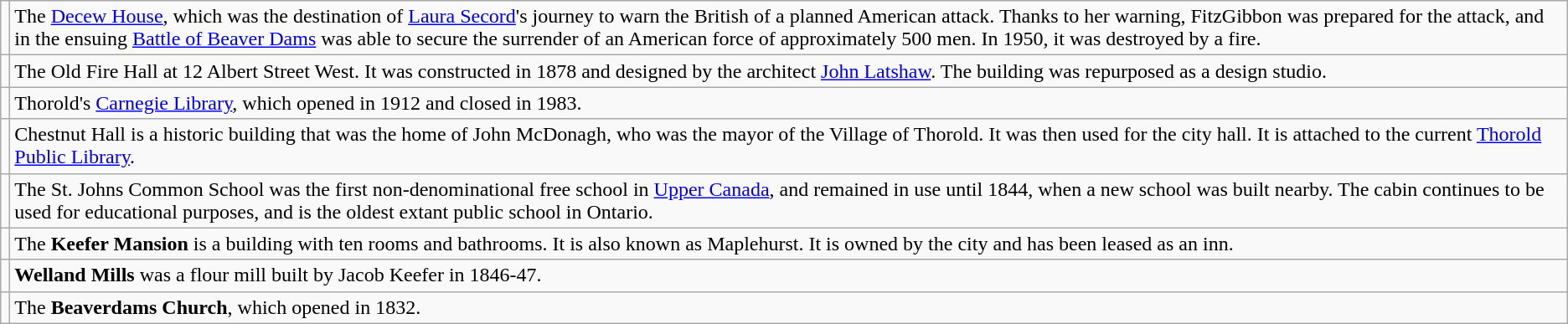<table class="wikitable">
<tr>
<td></td>
<td>The <a href='#'>Decew House</a>, which was the destination of <a href='#'>Laura Secord</a>'s journey to warn the British of a planned American attack. Thanks to her warning, FitzGibbon was prepared for the attack, and in the ensuing <a href='#'>Battle of Beaver Dams</a> was able to secure the surrender of an American force of approximately 500 men. In 1950, it was destroyed by a fire.</td>
</tr>
<tr>
<td></td>
<td>The Old Fire Hall at 12 Albert Street West. It was constructed in 1878 and designed by the architect <a href='#'>John Latshaw</a>. The building was repurposed as a design studio.</td>
</tr>
<tr>
<td></td>
<td>Thorold's <a href='#'>Carnegie Library</a>, which opened in 1912 and closed in 1983.</td>
</tr>
<tr>
<td></td>
<td>Chestnut Hall is a historic building that was the home of John McDonagh, who was the mayor of the Village of Thorold. It was then used for the city hall. It is attached to the current <a href='#'>Thorold Public Library</a>.</td>
</tr>
<tr>
<td></td>
<td>The St. Johns Common School was the first non-denominational free school in <a href='#'>Upper Canada</a>, and remained in use until 1844, when a new school was built nearby. The cabin continues to be used for educational purposes, and is the oldest extant public school in Ontario.</td>
</tr>
<tr>
<td></td>
<td>The <strong>Keefer Mansion</strong> is a building with ten rooms and bathrooms. It is also known as Maplehurst. It is owned by the city and has been leased as an inn.</td>
</tr>
<tr>
<td></td>
<td><strong>Welland Mills</strong> was a flour mill built by Jacob Keefer in 1846-47.</td>
</tr>
<tr>
<td></td>
<td>The <strong>Beaverdams Church</strong>, which opened in 1832.</td>
</tr>
</table>
